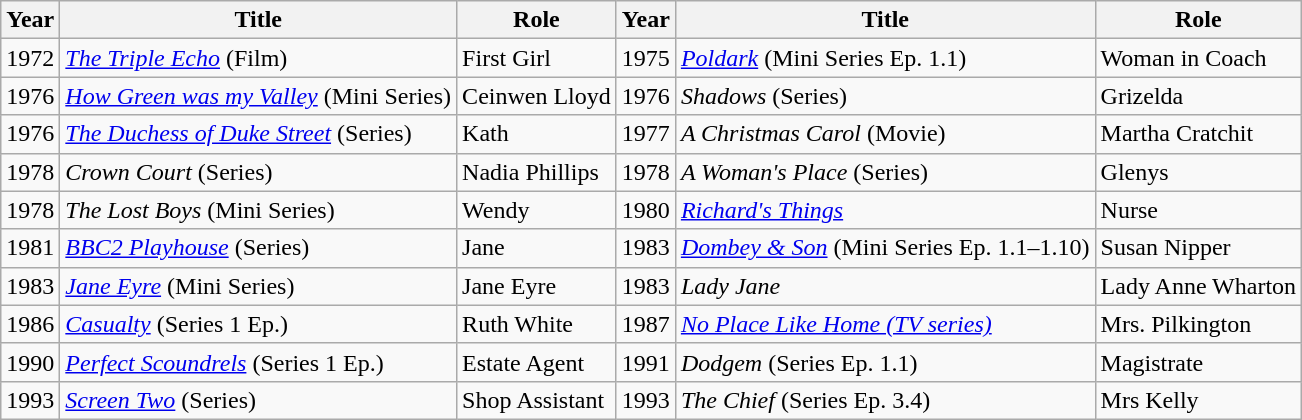<table class="wikitable">
<tr>
<th>Year</th>
<th>Title</th>
<th>Role</th>
<th>Year</th>
<th>Title</th>
<th>Role</th>
</tr>
<tr>
<td>1972</td>
<td><em><a href='#'>The Triple Echo</a></em> (Film)</td>
<td>First Girl</td>
<td>1975</td>
<td><em><a href='#'>Poldark</a></em> (Mini Series Ep. 1.1)</td>
<td>Woman in Coach</td>
</tr>
<tr>
<td>1976</td>
<td><em><a href='#'>How Green was my Valley</a></em> (Mini Series)</td>
<td>Ceinwen Lloyd</td>
<td>1976</td>
<td><em>Shadows</em> (Series)</td>
<td>Grizelda</td>
</tr>
<tr>
<td>1976</td>
<td><em><a href='#'>The Duchess of Duke Street</a></em> (Series)</td>
<td>Kath</td>
<td>1977</td>
<td><em>A Christmas Carol</em> (Movie)</td>
<td>Martha Cratchit</td>
</tr>
<tr>
<td>1978</td>
<td><em>Crown Court</em> (Series)</td>
<td>Nadia Phillips</td>
<td>1978</td>
<td><em>A Woman's Place</em> (Series)</td>
<td>Glenys</td>
</tr>
<tr>
<td>1978</td>
<td><em>The Lost Boys</em> (Mini Series)</td>
<td>Wendy</td>
<td>1980</td>
<td><em><a href='#'>Richard's Things</a></em></td>
<td>Nurse</td>
</tr>
<tr>
<td>1981</td>
<td><em><a href='#'>BBC2 Playhouse</a></em> (Series)</td>
<td>Jane</td>
<td>1983</td>
<td><em><a href='#'>Dombey & Son</a></em> (Mini Series Ep. 1.1–1.10)</td>
<td>Susan Nipper</td>
</tr>
<tr>
<td>1983</td>
<td><em><a href='#'>Jane Eyre</a></em> (Mini Series)</td>
<td>Jane Eyre</td>
<td>1983</td>
<td><em>Lady Jane</em></td>
<td>Lady Anne Wharton</td>
</tr>
<tr>
<td>1986</td>
<td><em><a href='#'>Casualty</a></em> (Series 1 Ep.)</td>
<td>Ruth White</td>
<td>1987</td>
<td><em><a href='#'>No Place Like Home (TV series)</a></em></td>
<td>Mrs. Pilkington</td>
</tr>
<tr>
<td>1990</td>
<td><em><a href='#'>Perfect Scoundrels</a></em> (Series 1 Ep.)</td>
<td>Estate Agent</td>
<td>1991</td>
<td><em>Dodgem</em> (Series Ep. 1.1)</td>
<td>Magistrate</td>
</tr>
<tr>
<td>1993</td>
<td><em><a href='#'>Screen Two</a></em> (Series)</td>
<td>Shop Assistant</td>
<td>1993</td>
<td><em>The Chief</em> (Series Ep. 3.4)</td>
<td>Mrs Kelly</td>
</tr>
</table>
